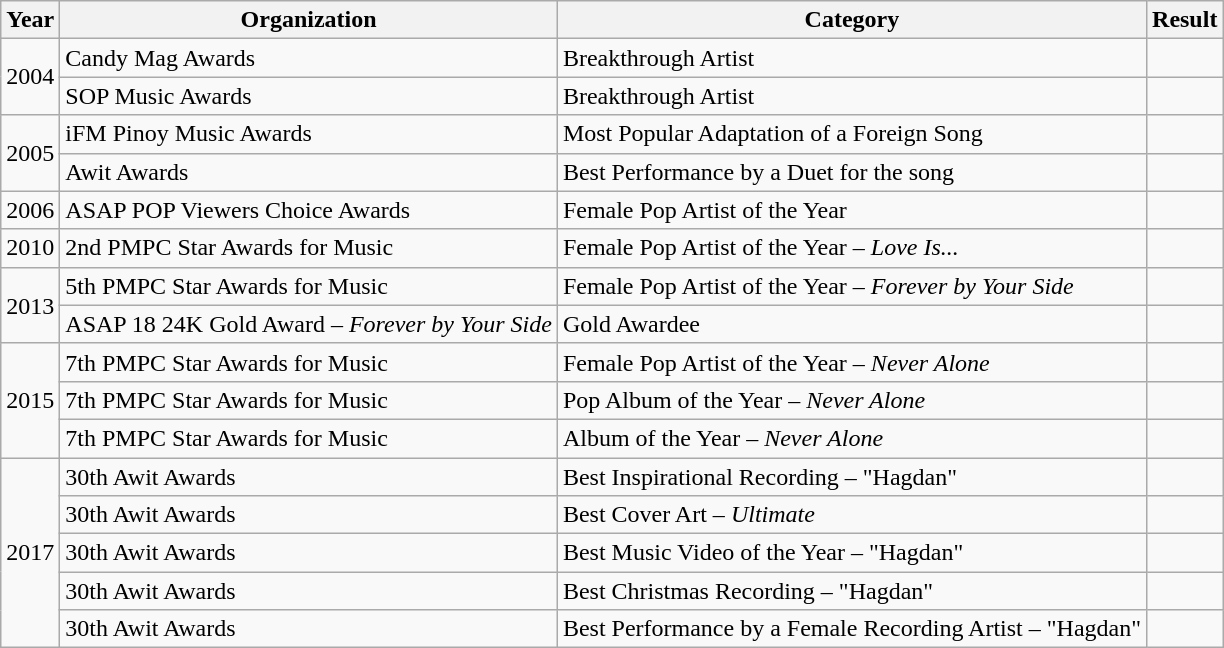<table class="wikitable">
<tr>
<th>Year</th>
<th>Organization</th>
<th>Category</th>
<th>Result</th>
</tr>
<tr>
<td rowspan=2>2004</td>
<td>Candy Mag Awards</td>
<td>Breakthrough Artist</td>
<td></td>
</tr>
<tr>
<td>SOP Music Awards</td>
<td>Breakthrough Artist</td>
<td></td>
</tr>
<tr>
<td rowspan=2>2005</td>
<td>iFM Pinoy Music Awards</td>
<td>Most Popular Adaptation of a Foreign Song</td>
<td></td>
</tr>
<tr>
<td>Awit Awards</td>
<td>Best Performance by a Duet for the song</td>
<td></td>
</tr>
<tr>
<td>2006</td>
<td>ASAP POP Viewers Choice Awards</td>
<td>Female Pop Artist of the Year</td>
<td></td>
</tr>
<tr>
<td>2010</td>
<td>2nd PMPC Star Awards for Music</td>
<td>Female Pop Artist of the Year – <em>Love Is...</em></td>
<td></td>
</tr>
<tr>
<td rowspan=2>2013</td>
<td>5th PMPC Star Awards for Music</td>
<td>Female Pop Artist of the Year – <em>Forever by Your Side</em></td>
<td></td>
</tr>
<tr>
<td>ASAP 18 24K Gold Award – <em>Forever by Your Side</em></td>
<td>Gold Awardee</td>
<td></td>
</tr>
<tr>
<td rowspan=3>2015</td>
<td>7th PMPC Star Awards for Music</td>
<td>Female Pop Artist of the Year – <em>Never Alone</em></td>
<td></td>
</tr>
<tr>
<td>7th PMPC Star Awards for Music</td>
<td>Pop Album of the Year – <em>Never Alone</em></td>
<td></td>
</tr>
<tr>
<td>7th PMPC Star Awards for Music</td>
<td>Album of the Year – <em>Never Alone</em></td>
<td></td>
</tr>
<tr>
<td rowspan=5>2017</td>
<td>30th Awit Awards</td>
<td>Best Inspirational Recording – "Hagdan"</td>
<td></td>
</tr>
<tr>
<td>30th Awit Awards</td>
<td>Best Cover Art – <em>Ultimate</em></td>
<td></td>
</tr>
<tr>
<td>30th Awit Awards</td>
<td>Best Music Video of the Year – "Hagdan"</td>
<td></td>
</tr>
<tr>
<td>30th Awit Awards</td>
<td>Best Christmas Recording – "Hagdan"</td>
<td></td>
</tr>
<tr>
<td>30th Awit Awards</td>
<td>Best Performance by a Female Recording Artist – "Hagdan"</td>
<td></td>
</tr>
</table>
